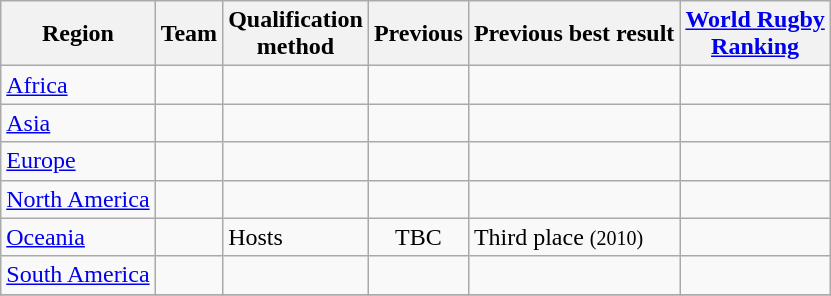<table class="wikitable sortable">
<tr>
<th>Region</th>
<th>Team</th>
<th>Qualification<br>method</th>
<th>Previous<br> </th>
<th>Previous best result</th>
<th><a href='#'>World Rugby<br>Ranking</a></th>
</tr>
<tr>
<td><a href='#'>Africa</a></td>
<td></td>
<td></td>
<td align=center></td>
<td data-sort-value=" "></td>
<td align=center></td>
</tr>
<tr>
<td><a href='#'>Asia</a></td>
<td></td>
<td></td>
<td align=center></td>
<td data-sort-value=" "></td>
<td align=center></td>
</tr>
<tr>
<td rowspan=1><a href='#'>Europe</a></td>
<td></td>
<td></td>
<td align=center></td>
<td data-sort-value=" "></td>
<td align=center></td>
</tr>
<tr>
<td><a href='#'>North America</a></td>
<td></td>
<td align=center></td>
<td data-sort-value=" "></td>
<td align=center></td>
</tr>
<tr>
<td><a href='#'>Oceania</a></td>
<td></td>
<td>Hosts</td>
<td align=center>TBC</td>
<td data-sort-value="3">Third place <small>(2010)</small></td>
<td align=center></td>
</tr>
<tr>
<td><a href='#'>South America</a></td>
<td></td>
<td></td>
<td align=center></td>
<td data-sort-value=" "></td>
<td align=center></td>
</tr>
<tr>
</tr>
</table>
